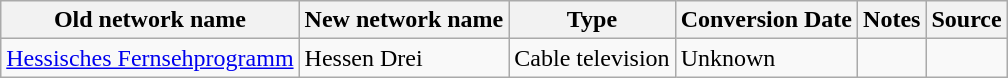<table class="wikitable">
<tr>
<th>Old network name</th>
<th>New network name</th>
<th>Type</th>
<th>Conversion Date</th>
<th>Notes</th>
<th>Source</th>
</tr>
<tr>
<td><a href='#'>Hessisches Fernsehprogramm</a></td>
<td>Hessen Drei</td>
<td>Cable television</td>
<td>Unknown</td>
<td></td>
<td></td>
</tr>
</table>
